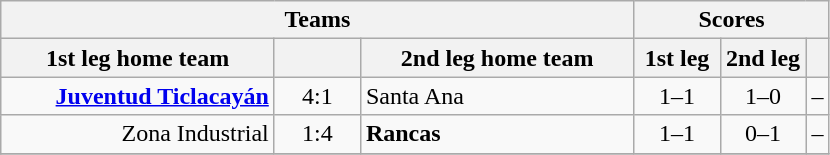<table class="wikitable" style="text-align: center;">
<tr>
<th colspan=3>Teams</th>
<th colspan=3>Scores</th>
</tr>
<tr>
<th width="175">1st leg home team</th>
<th width="50"></th>
<th width="175">2nd leg home team</th>
<th width="50">1st leg</th>
<th width="50">2nd leg</th>
<th></th>
</tr>
<tr>
<td align=right><strong><a href='#'>Juventud Ticlacayán</a></strong></td>
<td>4:1</td>
<td align=left>Santa Ana</td>
<td>1–1</td>
<td>1–0</td>
<td>–</td>
</tr>
<tr>
<td align=right>Zona Industrial</td>
<td>1:4</td>
<td align=left><strong>Rancas</strong></td>
<td>1–1</td>
<td>0–1</td>
<td>–</td>
</tr>
<tr>
</tr>
</table>
